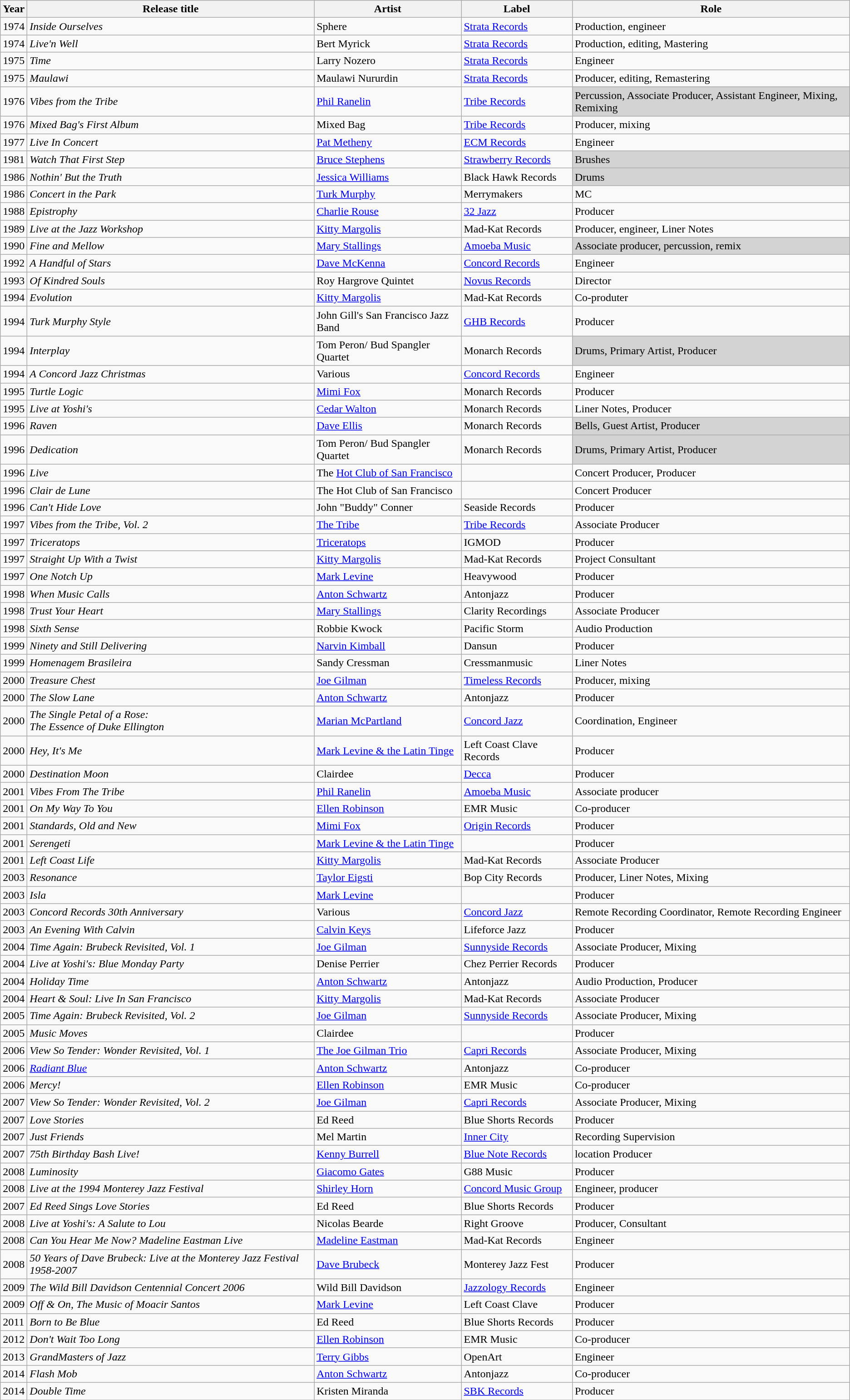<table class="wikitable sortable">
<tr>
<th>Year</th>
<th>Release title</th>
<th>Artist</th>
<th>Label</th>
<th>Role </th>
</tr>
<tr>
<td>1974</td>
<td><em>Inside Ourselves</em></td>
<td>Sphere</td>
<td><a href='#'>Strata Records</a></td>
<td>Production, engineer</td>
</tr>
<tr>
<td>1974</td>
<td><em>Live'n Well</em></td>
<td>Bert Myrick</td>
<td><a href='#'>Strata Records</a></td>
<td>Production, editing, Mastering</td>
</tr>
<tr>
<td>1975</td>
<td><em>Time</em></td>
<td>Larry Nozero</td>
<td><a href='#'>Strata Records</a></td>
<td>Engineer</td>
</tr>
<tr>
<td>1975</td>
<td><em>Maulawi</em></td>
<td>Maulawi Nururdin</td>
<td><a href='#'>Strata Records</a></td>
<td>Producer, editing, Remastering</td>
</tr>
<tr>
<td>1976</td>
<td><em>Vibes from the Tribe</em></td>
<td><a href='#'>Phil Ranelin</a></td>
<td><a href='#'>Tribe Records</a></td>
<td style="background:lightgrey;">Percussion, Associate Producer, Assistant Engineer, Mixing, Remixing</td>
</tr>
<tr>
<td>1976</td>
<td><em>Mixed Bag's First Album</em></td>
<td>Mixed Bag</td>
<td><a href='#'>Tribe Records</a></td>
<td>Producer, mixing</td>
</tr>
<tr>
<td>1977</td>
<td><em>Live In Concert</em></td>
<td><a href='#'>Pat Metheny</a></td>
<td><a href='#'>ECM Records</a></td>
<td>Engineer</td>
</tr>
<tr>
<td>1981</td>
<td><em>Watch That First Step</em></td>
<td><a href='#'>Bruce Stephens</a></td>
<td><a href='#'>Strawberry Records</a></td>
<td style="background:lightgrey;">Brushes</td>
</tr>
<tr>
<td>1986</td>
<td><em>Nothin' But the Truth</em></td>
<td><a href='#'>Jessica Williams</a></td>
<td>Black Hawk Records</td>
<td style="background:lightgrey;">Drums</td>
</tr>
<tr>
<td>1986</td>
<td><em>Concert in the Park</em></td>
<td><a href='#'>Turk Murphy</a></td>
<td>Merrymakers</td>
<td>MC</td>
</tr>
<tr>
<td>1988</td>
<td><em>Epistrophy</em></td>
<td><a href='#'>Charlie Rouse</a></td>
<td><a href='#'>32 Jazz</a></td>
<td>Producer</td>
</tr>
<tr>
<td>1989</td>
<td><em>Live at the Jazz Workshop</em></td>
<td><a href='#'>Kitty Margolis</a></td>
<td>Mad-Kat Records</td>
<td>Producer, engineer, Liner Notes</td>
</tr>
<tr>
<td>1990</td>
<td><em>Fine and Mellow </em></td>
<td><a href='#'>Mary Stallings</a></td>
<td><a href='#'>Amoeba Music</a></td>
<td style="background:lightgrey;">Associate producer, percussion, remix</td>
</tr>
<tr>
<td>1992</td>
<td><em>A Handful of Stars</em></td>
<td><a href='#'>Dave McKenna</a></td>
<td><a href='#'>Concord Records</a></td>
<td>Engineer</td>
</tr>
<tr>
<td>1993</td>
<td><em>Of Kindred Souls</em></td>
<td>Roy Hargrove Quintet</td>
<td><a href='#'>Novus Records</a></td>
<td>Director</td>
</tr>
<tr>
<td>1994</td>
<td><em>Evolution</em></td>
<td><a href='#'>Kitty Margolis</a></td>
<td>Mad-Kat Records</td>
<td>Co-produter</td>
</tr>
<tr>
<td>1994</td>
<td><em>Turk Murphy Style</em></td>
<td>John Gill's San Francisco Jazz Band</td>
<td><a href='#'>GHB Records</a></td>
<td>Producer</td>
</tr>
<tr>
<td>1994</td>
<td><em>Interplay</em></td>
<td>Tom Peron/ Bud Spangler Quartet</td>
<td>Monarch Records</td>
<td style="background:lightgrey;">Drums, Primary Artist, Producer</td>
</tr>
<tr>
<td>1994</td>
<td><em>A Concord Jazz Christmas</em></td>
<td>Various</td>
<td><a href='#'>Concord Records</a></td>
<td>Engineer</td>
</tr>
<tr>
<td>1995</td>
<td><em> Turtle Logic</em></td>
<td><a href='#'>Mimi Fox</a></td>
<td>Monarch Records</td>
<td>Producer</td>
</tr>
<tr>
<td>1995</td>
<td><em>Live at Yoshi's</em></td>
<td><a href='#'>Cedar Walton</a></td>
<td>Monarch Records</td>
<td>Liner Notes, Producer</td>
</tr>
<tr>
<td>1996</td>
<td><em>Raven</em></td>
<td><a href='#'>Dave Ellis</a></td>
<td>Monarch Records</td>
<td style="background:lightgrey;">Bells, Guest Artist, Producer</td>
</tr>
<tr>
<td>1996</td>
<td><em> Dedication</em></td>
<td>Tom Peron/ Bud Spangler Quartet</td>
<td>Monarch Records</td>
<td style="background:lightgrey;">Drums, Primary Artist, Producer</td>
</tr>
<tr>
<td>1996</td>
<td><em>Live</em></td>
<td>The <a href='#'>Hot Club of San Francisco</a></td>
<td></td>
<td>Concert Producer, Producer</td>
</tr>
<tr>
<td>1996</td>
<td><em>Clair de Lune</em></td>
<td>The Hot Club of San Francisco</td>
<td></td>
<td>Concert Producer</td>
</tr>
<tr>
<td>1996</td>
<td><em>Can't Hide Love</em></td>
<td>John "Buddy" Conner</td>
<td>Seaside Records</td>
<td>Producer</td>
</tr>
<tr>
<td>1997</td>
<td><em>Vibes from the Tribe, Vol. 2 </em></td>
<td><a href='#'>The Tribe</a></td>
<td><a href='#'>Tribe Records</a></td>
<td>Associate Producer</td>
</tr>
<tr>
<td>1997</td>
<td><em>Triceratops</em></td>
<td><a href='#'>Triceratops</a></td>
<td>IGMOD</td>
<td>Producer</td>
</tr>
<tr>
<td>1997</td>
<td><em> Straight Up With a Twist</em></td>
<td><a href='#'>Kitty Margolis</a></td>
<td>Mad-Kat Records</td>
<td>Project Consultant</td>
</tr>
<tr>
<td>1997</td>
<td><em> One Notch Up</em></td>
<td><a href='#'>Mark Levine</a></td>
<td>Heavywood</td>
<td>Producer</td>
</tr>
<tr>
<td>1998</td>
<td><em>When Music Calls</em></td>
<td><a href='#'>Anton Schwartz</a></td>
<td>Antonjazz</td>
<td>Producer</td>
</tr>
<tr>
<td>1998</td>
<td><em>Trust Your Heart</em></td>
<td><a href='#'>Mary Stallings</a></td>
<td>Clarity Recordings</td>
<td>Associate Producer</td>
</tr>
<tr>
<td>1998</td>
<td><em> Sixth Sense</em></td>
<td>Robbie Kwock</td>
<td>Pacific Storm</td>
<td>Audio Production</td>
</tr>
<tr>
<td>1999</td>
<td><em> Ninety and Still Delivering</em></td>
<td><a href='#'>Narvin Kimball</a></td>
<td>Dansun</td>
<td>Producer</td>
</tr>
<tr>
<td>1999</td>
<td><em> Homenagem Brasileira</em></td>
<td>Sandy Cressman</td>
<td>Cressmanmusic</td>
<td>Liner Notes</td>
</tr>
<tr>
<td>2000</td>
<td><em> Treasure Chest</em></td>
<td><a href='#'>Joe Gilman</a></td>
<td><a href='#'>Timeless Records</a></td>
<td>Producer, mixing</td>
</tr>
<tr>
<td>2000</td>
<td><em>The Slow Lane</em></td>
<td><a href='#'>Anton Schwartz</a></td>
<td>Antonjazz</td>
<td>Producer</td>
</tr>
<tr>
<td>2000</td>
<td><em>The Single Petal of a Rose:<br>The Essence of Duke Ellington</em></td>
<td><a href='#'>Marian McPartland</a></td>
<td><a href='#'>Concord Jazz</a></td>
<td>Coordination, Engineer</td>
</tr>
<tr>
<td>2000</td>
<td><em> Hey, It's Me</em></td>
<td><a href='#'>Mark Levine & the Latin Tinge</a></td>
<td>Left Coast Clave Records</td>
<td>Producer</td>
</tr>
<tr>
<td>2000</td>
<td><em>Destination Moon</em></td>
<td>Clairdee</td>
<td><a href='#'>Decca</a></td>
<td>Producer</td>
</tr>
<tr>
<td>2001</td>
<td><em>Vibes From The Tribe</em></td>
<td><a href='#'>Phil Ranelin</a></td>
<td><a href='#'>Amoeba Music</a></td>
<td>Associate producer</td>
</tr>
<tr>
<td>2001</td>
<td><em>On My Way To You</em></td>
<td><a href='#'>Ellen Robinson</a></td>
<td>EMR Music</td>
<td>Co-producer</td>
</tr>
<tr>
<td>2001</td>
<td><em> Standards, Old and New</em></td>
<td><a href='#'>Mimi Fox</a></td>
<td><a href='#'>Origin Records</a></td>
<td>Producer</td>
</tr>
<tr>
<td>2001</td>
<td><em>Serengeti</em></td>
<td><a href='#'>Mark Levine & the Latin Tinge</a></td>
<td></td>
<td>Producer</td>
</tr>
<tr>
<td>2001</td>
<td><em>Left Coast Life</em></td>
<td><a href='#'>Kitty Margolis</a></td>
<td>Mad-Kat Records</td>
<td>Associate Producer</td>
</tr>
<tr>
<td>2003</td>
<td><em> Resonance</em></td>
<td><a href='#'>Taylor Eigsti</a></td>
<td>Bop City Records</td>
<td>Producer, Liner Notes, Mixing</td>
</tr>
<tr>
<td>2003</td>
<td><em>Isla</em></td>
<td><a href='#'>Mark Levine</a></td>
<td></td>
<td>Producer</td>
</tr>
<tr>
<td>2003</td>
<td><em>Concord Records 30th Anniversary</em></td>
<td>Various</td>
<td><a href='#'>Concord Jazz</a></td>
<td>Remote Recording Coordinator, Remote Recording Engineer</td>
</tr>
<tr>
<td>2003</td>
<td><em> An Evening With Calvin</em></td>
<td><a href='#'>Calvin Keys</a></td>
<td>Lifeforce Jazz</td>
<td>Producer</td>
</tr>
<tr>
<td>2004</td>
<td><em>Time Again: Brubeck Revisited, Vol. 1</em></td>
<td><a href='#'>Joe Gilman</a></td>
<td><a href='#'>Sunnyside Records</a></td>
<td>Associate Producer, Mixing</td>
</tr>
<tr>
<td>2004</td>
<td><em>Live at Yoshi's: Blue Monday Party</em></td>
<td>Denise Perrier</td>
<td>Chez Perrier Records</td>
<td>Producer</td>
</tr>
<tr>
<td>2004</td>
<td><em>Holiday Time</em></td>
<td><a href='#'>Anton Schwartz</a></td>
<td>Antonjazz</td>
<td>Audio Production, Producer</td>
</tr>
<tr>
<td>2004</td>
<td><em>Heart & Soul: Live In San Francisco</em></td>
<td><a href='#'>Kitty Margolis</a></td>
<td>Mad-Kat Records</td>
<td>Associate Producer</td>
</tr>
<tr>
<td>2005</td>
<td><em>Time Again: Brubeck Revisited, Vol. 2 </em></td>
<td><a href='#'>Joe Gilman</a></td>
<td><a href='#'>Sunnyside Records</a></td>
<td>Associate Producer, Mixing</td>
</tr>
<tr>
<td>2005</td>
<td><em>Music Moves</em></td>
<td>Clairdee</td>
<td></td>
<td>Producer</td>
</tr>
<tr>
<td>2006</td>
<td><em>View So Tender: Wonder Revisited, Vol. 1</em></td>
<td><a href='#'>The Joe Gilman Trio</a></td>
<td><a href='#'>Capri Records</a></td>
<td>Associate Producer, Mixing</td>
</tr>
<tr>
<td>2006</td>
<td><em><a href='#'>Radiant Blue</a></em></td>
<td><a href='#'>Anton Schwartz</a></td>
<td>Antonjazz</td>
<td>Co-producer</td>
</tr>
<tr>
<td>2006</td>
<td><em>Mercy!</em></td>
<td><a href='#'>Ellen Robinson</a></td>
<td>EMR Music</td>
<td>Co-producer</td>
</tr>
<tr>
<td>2007</td>
<td><em>View So Tender: Wonder Revisited, Vol. 2</em></td>
<td><a href='#'>Joe Gilman</a></td>
<td><a href='#'>Capri Records</a></td>
<td>Associate Producer, Mixing</td>
</tr>
<tr>
<td>2007</td>
<td><em> Love Stories</em></td>
<td>Ed Reed</td>
<td>Blue Shorts Records</td>
<td>Producer</td>
</tr>
<tr>
<td>2007</td>
<td><em> Just Friends</em></td>
<td>Mel Martin</td>
<td><a href='#'>Inner City</a></td>
<td>Recording Supervision</td>
</tr>
<tr>
<td>2007</td>
<td><em>75th Birthday Bash Live! </em></td>
<td><a href='#'>Kenny Burrell</a></td>
<td><a href='#'>Blue Note Records</a></td>
<td>location Producer</td>
</tr>
<tr>
<td>2008</td>
<td><em> Luminosity</em></td>
<td><a href='#'>Giacomo Gates</a></td>
<td>G88 Music</td>
<td>Producer</td>
</tr>
<tr>
<td>2008</td>
<td><em> Live at the 1994 Monterey Jazz Festival</em></td>
<td><a href='#'>Shirley Horn</a></td>
<td><a href='#'>Concord Music Group</a></td>
<td>Engineer, producer</td>
</tr>
<tr>
<td>2007</td>
<td><em>Ed Reed Sings Love Stories</em></td>
<td>Ed Reed</td>
<td>Blue Shorts Records</td>
<td>Producer</td>
</tr>
<tr>
<td>2008</td>
<td><em>Live at Yoshi's: A Salute to Lou </em></td>
<td>Nicolas Bearde</td>
<td>Right Groove</td>
<td>Producer, Consultant</td>
</tr>
<tr>
<td>2008</td>
<td><em>Can You Hear Me Now? Madeline Eastman Live</em></td>
<td><a href='#'>Madeline Eastman</a></td>
<td>Mad-Kat Records</td>
<td>Engineer</td>
</tr>
<tr>
<td>2008</td>
<td><em> 50 Years of Dave Brubeck: Live at the Monterey Jazz Festival 1958-2007</em></td>
<td><a href='#'>Dave Brubeck</a></td>
<td>Monterey Jazz Fest</td>
<td>Producer</td>
</tr>
<tr>
<td>2009</td>
<td><em> The Wild Bill Davidson Centennial Concert 2006</em></td>
<td>Wild Bill Davidson</td>
<td><a href='#'>Jazzology Records</a></td>
<td>Engineer</td>
</tr>
<tr>
<td>2009</td>
<td><em> Off & On, The Music of Moacir Santos</em></td>
<td><a href='#'>Mark Levine</a></td>
<td>Left Coast Clave</td>
<td>Producer</td>
</tr>
<tr>
<td>2011</td>
<td><em>Born to Be Blue</em></td>
<td>Ed Reed</td>
<td>Blue Shorts Records</td>
<td>Producer</td>
</tr>
<tr>
<td>2012</td>
<td><em>Don't Wait Too Long</em></td>
<td><a href='#'>Ellen Robinson</a></td>
<td>EMR Music</td>
<td>Co-producer</td>
</tr>
<tr>
<td>2013</td>
<td><em>GrandMasters of Jazz</em></td>
<td><a href='#'>Terry Gibbs</a></td>
<td>OpenArt</td>
<td>Engineer</td>
</tr>
<tr>
<td>2014</td>
<td><em>Flash Mob</em></td>
<td><a href='#'>Anton Schwartz</a></td>
<td>Antonjazz</td>
<td>Co-producer</td>
</tr>
<tr>
<td>2014</td>
<td><em>Double Time</em></td>
<td>Kristen Miranda</td>
<td><a href='#'>SBK Records</a></td>
<td>Producer</td>
</tr>
<tr>
</tr>
</table>
